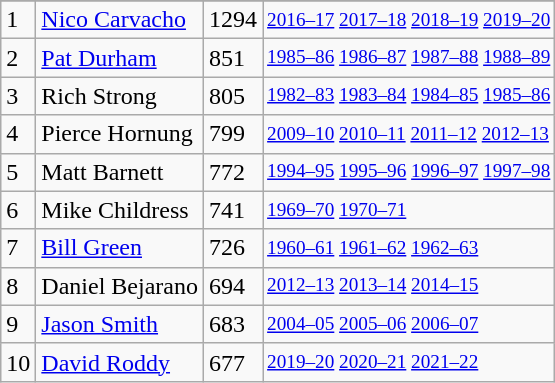<table class="wikitable">
<tr>
</tr>
<tr>
<td>1</td>
<td><a href='#'>Nico Carvacho</a></td>
<td>1294</td>
<td style="font-size:80%;"><a href='#'>2016–17</a> <a href='#'>2017–18</a> <a href='#'>2018–19</a> <a href='#'>2019–20</a></td>
</tr>
<tr>
<td>2</td>
<td><a href='#'>Pat Durham</a></td>
<td>851</td>
<td style="font-size:80%;"><a href='#'>1985–86</a> <a href='#'>1986–87</a> <a href='#'>1987–88</a> <a href='#'>1988–89</a></td>
</tr>
<tr>
<td>3</td>
<td>Rich Strong</td>
<td>805</td>
<td style="font-size:80%;"><a href='#'>1982–83</a> <a href='#'>1983–84</a> <a href='#'>1984–85</a> <a href='#'>1985–86</a></td>
</tr>
<tr>
<td>4</td>
<td>Pierce Hornung</td>
<td>799</td>
<td style="font-size:80%;"><a href='#'>2009–10</a> <a href='#'>2010–11</a> <a href='#'>2011–12</a> <a href='#'>2012–13</a></td>
</tr>
<tr>
<td>5</td>
<td>Matt Barnett</td>
<td>772</td>
<td style="font-size:80%;"><a href='#'>1994–95</a> <a href='#'>1995–96</a> <a href='#'>1996–97</a> <a href='#'>1997–98</a></td>
</tr>
<tr>
<td>6</td>
<td>Mike Childress</td>
<td>741</td>
<td style="font-size:80%;"><a href='#'>1969–70</a> <a href='#'>1970–71</a></td>
</tr>
<tr>
<td>7</td>
<td><a href='#'>Bill Green</a></td>
<td>726</td>
<td style="font-size:80%;"><a href='#'>1960–61</a> <a href='#'>1961–62</a> <a href='#'>1962–63</a></td>
</tr>
<tr>
<td>8</td>
<td>Daniel Bejarano</td>
<td>694</td>
<td style="font-size:80%;"><a href='#'>2012–13</a> <a href='#'>2013–14</a> <a href='#'>2014–15</a></td>
</tr>
<tr>
<td>9</td>
<td><a href='#'>Jason Smith</a></td>
<td>683</td>
<td style="font-size:80%;"><a href='#'>2004–05</a> <a href='#'>2005–06</a> <a href='#'>2006–07</a></td>
</tr>
<tr>
<td>10</td>
<td><a href='#'>David Roddy</a></td>
<td>677</td>
<td style="font-size:80%;"><a href='#'>2019–20</a> <a href='#'>2020–21</a> <a href='#'>2021–22</a></td>
</tr>
</table>
